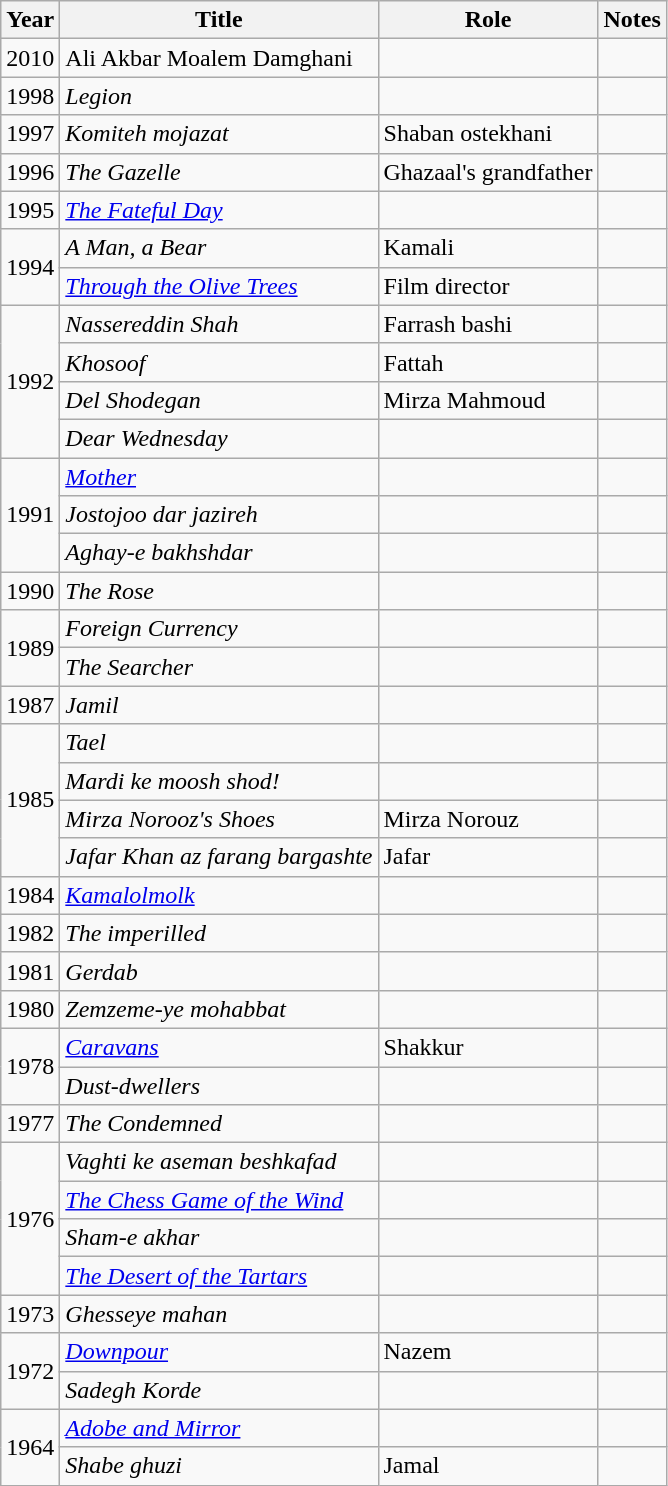<table class="wikitable sortable">
<tr>
<th>Year</th>
<th>Title</th>
<th>Role</th>
<th class="unsortable">Notes</th>
</tr>
<tr>
<td>2010</td>
<td>Ali Akbar Moalem Damghani</td>
<td></td>
<td></td>
</tr>
<tr>
<td>1998</td>
<td><em>Legion</em></td>
<td></td>
<td></td>
</tr>
<tr>
<td>1997</td>
<td><em>Komiteh mojazat</em></td>
<td>Shaban ostekhani</td>
<td></td>
</tr>
<tr>
<td>1996</td>
<td><em>The Gazelle</em></td>
<td>Ghazaal's grandfather</td>
<td></td>
</tr>
<tr>
<td>1995</td>
<td><em><a href='#'>The Fateful Day</a></em></td>
<td></td>
<td></td>
</tr>
<tr>
<td rowspan="2">1994</td>
<td><em>A Man, a Bear</em></td>
<td>Kamali</td>
<td></td>
</tr>
<tr>
<td><em><a href='#'>Through the Olive Trees</a></em></td>
<td>Film director</td>
<td></td>
</tr>
<tr>
<td rowspan="4">1992</td>
<td><em>Nassereddin Shah</em></td>
<td>Farrash bashi</td>
<td></td>
</tr>
<tr>
<td><em>Khosoof</em></td>
<td>Fattah</td>
<td></td>
</tr>
<tr>
<td><em>Del Shodegan</em></td>
<td>Mirza Mahmoud</td>
<td></td>
</tr>
<tr>
<td><em>Dear Wednesday</em></td>
<td></td>
<td></td>
</tr>
<tr>
<td rowspan="3">1991</td>
<td><em><a href='#'>Mother</a></em></td>
<td></td>
<td></td>
</tr>
<tr>
<td><em>Jostojoo dar jazireh</em></td>
<td></td>
<td></td>
</tr>
<tr>
<td><em>Aghay-e bakhshdar</em></td>
<td></td>
<td></td>
</tr>
<tr>
<td>1990</td>
<td><em>The Rose</em></td>
<td></td>
<td></td>
</tr>
<tr>
<td rowspan="2">1989</td>
<td><em>Foreign Currency</em></td>
<td></td>
<td></td>
</tr>
<tr>
<td><em>The Searcher</em></td>
<td></td>
<td></td>
</tr>
<tr>
<td>1987</td>
<td><em>Jamil</em></td>
<td></td>
<td></td>
</tr>
<tr>
<td rowspan="4">1985</td>
<td><em>Tael</em></td>
<td></td>
<td></td>
</tr>
<tr>
<td><em>Mardi ke moosh shod!</em></td>
<td></td>
<td></td>
</tr>
<tr>
<td><em>Mirza Norooz's Shoes</em></td>
<td>Mirza Norouz</td>
<td></td>
</tr>
<tr>
<td><em>Jafar Khan az farang bargashte</em></td>
<td>Jafar</td>
<td></td>
</tr>
<tr>
<td>1984</td>
<td><em><a href='#'>Kamalolmolk</a></em></td>
<td></td>
<td></td>
</tr>
<tr>
<td>1982</td>
<td><em>The imperilled</em></td>
<td></td>
<td></td>
</tr>
<tr>
<td>1981</td>
<td><em>Gerdab</em></td>
<td></td>
<td></td>
</tr>
<tr>
<td>1980</td>
<td><em>Zemzeme-ye mohabbat</em></td>
<td></td>
<td></td>
</tr>
<tr>
<td rowspan="2">1978</td>
<td><em><a href='#'>Caravans</a></em></td>
<td>Shakkur</td>
<td></td>
</tr>
<tr>
<td><em>Dust-dwellers</em></td>
<td></td>
<td></td>
</tr>
<tr>
<td>1977</td>
<td><em>The Condemned</em></td>
<td></td>
<td></td>
</tr>
<tr>
<td rowspan="4">1976</td>
<td><em>Vaghti ke aseman beshkafad</em></td>
<td></td>
<td></td>
</tr>
<tr>
<td><em><a href='#'>The Chess Game of the Wind</a></em></td>
<td></td>
<td></td>
</tr>
<tr>
<td><em>Sham-e akhar</em></td>
<td></td>
<td></td>
</tr>
<tr>
<td><em><a href='#'>The Desert of the Tartars</a></em></td>
<td></td>
<td></td>
</tr>
<tr>
<td>1973</td>
<td><em>Ghesseye mahan</em></td>
<td></td>
<td></td>
</tr>
<tr>
<td rowspan="2">1972</td>
<td><em><a href='#'>Downpour</a></em></td>
<td>Nazem</td>
<td></td>
</tr>
<tr>
<td><em>Sadegh Korde</em></td>
<td></td>
<td></td>
</tr>
<tr>
<td rowspan="2">1964</td>
<td><em><a href='#'>Adobe and Mirror</a></em></td>
<td></td>
<td></td>
</tr>
<tr>
<td><em>Shabe ghuzi </em></td>
<td>Jamal</td>
<td></td>
</tr>
</table>
